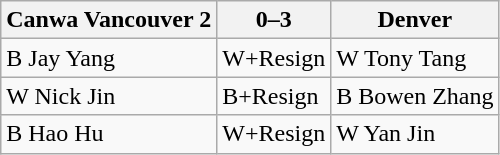<table class="wikitable">
<tr>
<th>Canwa Vancouver 2</th>
<th>0–3</th>
<th>Denver</th>
</tr>
<tr>
<td>B Jay Yang</td>
<td>W+Resign</td>
<td>W Tony Tang</td>
</tr>
<tr>
<td>W Nick Jin</td>
<td>B+Resign</td>
<td>B Bowen Zhang</td>
</tr>
<tr>
<td>B Hao Hu</td>
<td>W+Resign</td>
<td>W Yan Jin</td>
</tr>
</table>
